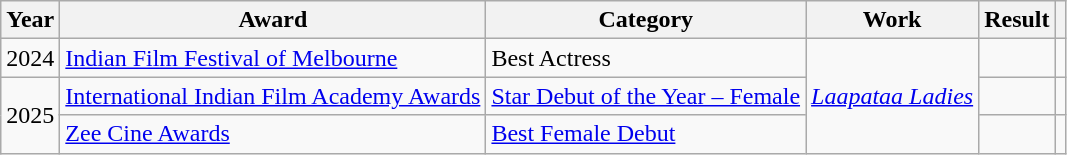<table class="wikitable sortable plainrowheaders">
<tr>
<th scope="col">Year</th>
<th scope="col">Award</th>
<th scope="col">Category</th>
<th scope="col">Work</th>
<th scope="col">Result</th>
<th scope="col"></th>
</tr>
<tr>
<td>2024</td>
<td><a href='#'>Indian Film Festival of Melbourne</a></td>
<td>Best Actress</td>
<td rowspan="3"><em><a href='#'>Laapataa Ladies</a></em></td>
<td></td>
<td></td>
</tr>
<tr>
<td rowspan="2">2025</td>
<td><a href='#'>International Indian Film Academy Awards</a></td>
<td><a href='#'>Star Debut of the Year – Female</a></td>
<td></td>
<td></td>
</tr>
<tr>
<td><a href='#'>Zee Cine Awards</a></td>
<td><a href='#'>Best Female Debut</a></td>
<td></td>
<td></td>
</tr>
</table>
